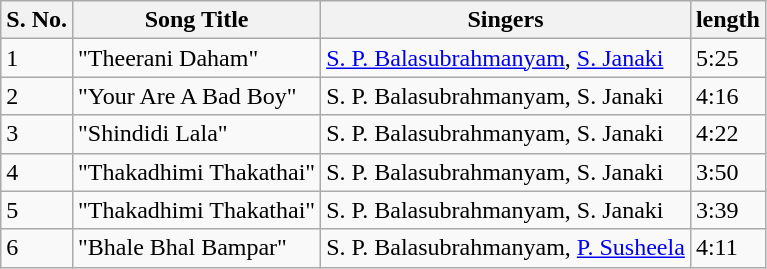<table class="wikitable">
<tr>
<th>S. No.</th>
<th>Song Title</th>
<th>Singers</th>
<th>length</th>
</tr>
<tr>
<td>1</td>
<td>"Theerani Daham"</td>
<td><a href='#'>S. P. Balasubrahmanyam</a>, <a href='#'>S. Janaki</a></td>
<td>5:25</td>
</tr>
<tr>
<td>2</td>
<td>"Your Are A Bad Boy"</td>
<td>S. P. Balasubrahmanyam, S. Janaki</td>
<td>4:16</td>
</tr>
<tr>
<td>3</td>
<td>"Shindidi Lala"</td>
<td>S. P. Balasubrahmanyam, S. Janaki</td>
<td>4:22</td>
</tr>
<tr>
<td>4</td>
<td>"Thakadhimi Thakathai"</td>
<td>S. P. Balasubrahmanyam, S. Janaki</td>
<td>3:50</td>
</tr>
<tr>
<td>5</td>
<td>"Thakadhimi Thakathai"</td>
<td>S. P. Balasubrahmanyam, S. Janaki</td>
<td>3:39</td>
</tr>
<tr>
<td>6</td>
<td>"Bhale Bhal Bampar"</td>
<td>S. P. Balasubrahmanyam, <a href='#'>P. Susheela</a></td>
<td>4:11</td>
</tr>
</table>
